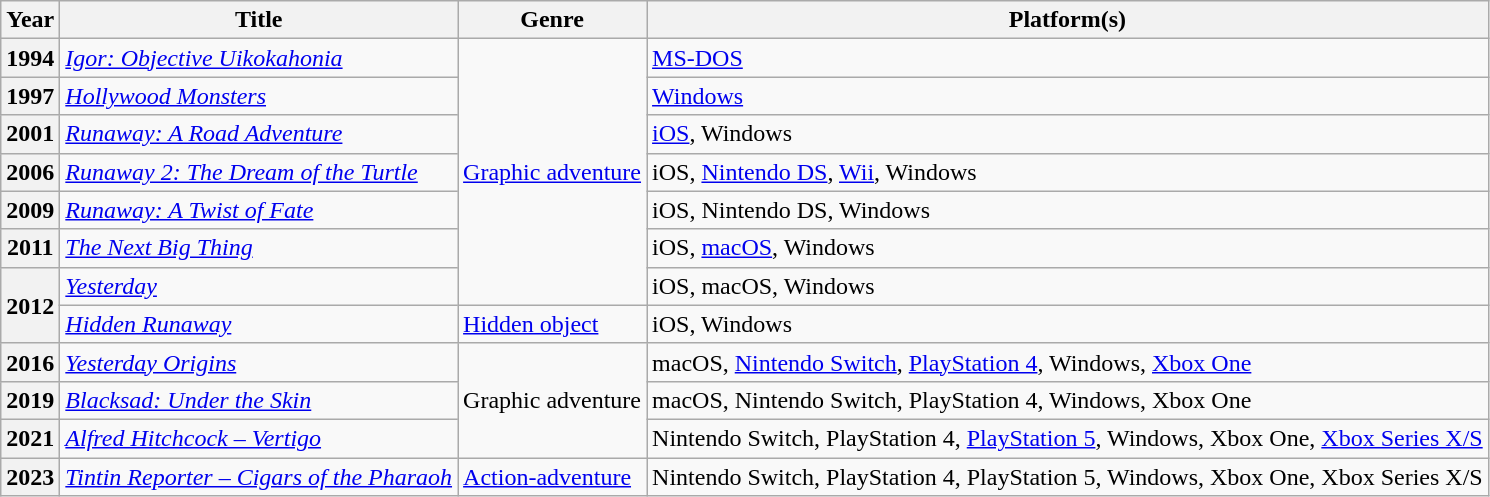<table class="wikitable sortable plainrowheaders">
<tr>
<th scope="col">Year</th>
<th scope="col">Title</th>
<th scope="col">Genre</th>
<th scope="col">Platform(s)</th>
</tr>
<tr>
<th scope="row">1994</th>
<td><em><a href='#'>Igor: Objective Uikokahonia</a></em></td>
<td rowspan="7"><a href='#'>Graphic adventure</a></td>
<td><a href='#'>MS-DOS</a></td>
</tr>
<tr>
<th scope="row">1997</th>
<td><em><a href='#'>Hollywood Monsters</a></em></td>
<td><a href='#'>Windows</a></td>
</tr>
<tr>
<th scope="row">2001</th>
<td><em><a href='#'>Runaway: A Road Adventure</a></em></td>
<td><a href='#'>iOS</a>, Windows</td>
</tr>
<tr>
<th scope="row">2006</th>
<td><em><a href='#'>Runaway 2: The Dream of the Turtle</a></em></td>
<td>iOS, <a href='#'>Nintendo DS</a>, <a href='#'>Wii</a>, Windows</td>
</tr>
<tr>
<th scope="row">2009</th>
<td><em><a href='#'>Runaway: A Twist of Fate</a></em></td>
<td>iOS, Nintendo DS, Windows</td>
</tr>
<tr>
<th scope="row">2011</th>
<td><em><a href='#'>The Next Big Thing</a></em></td>
<td>iOS, <a href='#'>macOS</a>, Windows</td>
</tr>
<tr>
<th scope="row" rowspan="2">2012</th>
<td><em><a href='#'>Yesterday</a></em></td>
<td>iOS, macOS, Windows</td>
</tr>
<tr>
<td><em><a href='#'>Hidden Runaway</a></em></td>
<td><a href='#'>Hidden object</a></td>
<td>iOS, Windows</td>
</tr>
<tr>
<th scope="row">2016</th>
<td><em><a href='#'>Yesterday Origins</a></em></td>
<td rowspan="3">Graphic adventure</td>
<td>macOS, <a href='#'>Nintendo Switch</a>, <a href='#'>PlayStation 4</a>, Windows, <a href='#'>Xbox One</a></td>
</tr>
<tr>
<th scope="row">2019</th>
<td><em><a href='#'>Blacksad: Under the Skin</a></em></td>
<td>macOS, Nintendo Switch, PlayStation 4, Windows, Xbox One</td>
</tr>
<tr>
<th scope="row">2021</th>
<td><em><a href='#'>Alfred Hitchcock – Vertigo</a></em></td>
<td>Nintendo Switch, PlayStation 4, <a href='#'>PlayStation 5</a>, Windows, Xbox One, <a href='#'>Xbox Series X/S</a></td>
</tr>
<tr>
<th scope="row">2023</th>
<td><em><a href='#'>Tintin Reporter – Cigars of the Pharaoh</a></em></td>
<td><a href='#'>Action-adventure</a></td>
<td>Nintendo Switch, PlayStation 4, PlayStation 5, Windows, Xbox One, Xbox Series X/S</td>
</tr>
</table>
